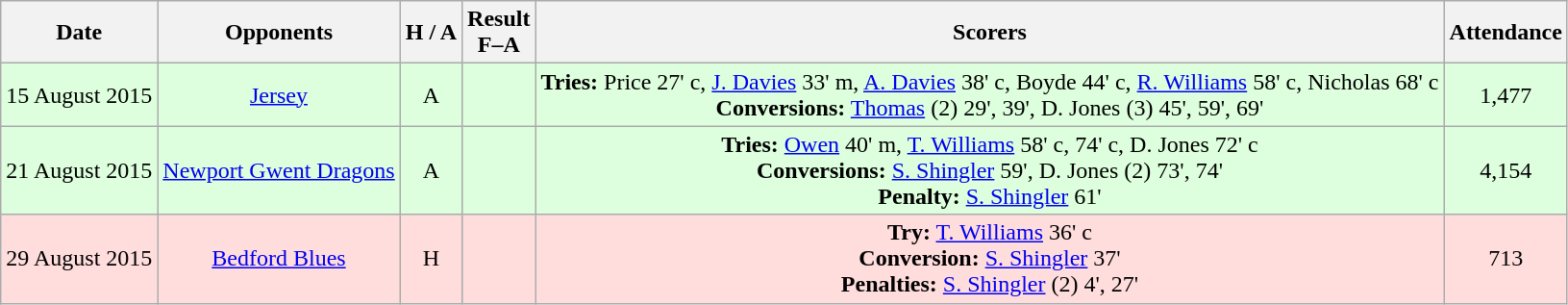<table class="wikitable" style="text-align:center">
<tr>
<th>Date</th>
<th>Opponents</th>
<th>H / A</th>
<th>Result<br>F–A</th>
<th>Scorers</th>
<th>Attendance</th>
</tr>
<tr bgcolor="ddffdd">
<td>15 August 2015</td>
<td><a href='#'>Jersey</a></td>
<td>A</td>
<td></td>
<td><strong>Tries:</strong> Price 27' c, <a href='#'>J. Davies</a> 33' m, <a href='#'>A. Davies</a> 38' c, Boyde 44' c, <a href='#'>R. Williams</a> 58' c, Nicholas 68' c<br><strong>Conversions:</strong> <a href='#'>Thomas</a> (2) 29', 39', D. Jones (3) 45', 59', 69'</td>
<td>1,477</td>
</tr>
<tr bgcolor="ddffdd">
<td>21 August 2015</td>
<td><a href='#'>Newport Gwent Dragons</a></td>
<td>A</td>
<td></td>
<td><strong>Tries:</strong> <a href='#'>Owen</a> 40' m, <a href='#'>T. Williams</a> 58' c, 74' c, D. Jones 72' c<br><strong>Conversions:</strong> <a href='#'>S. Shingler</a> 59', D. Jones (2) 73', 74'<br><strong>Penalty:</strong> <a href='#'>S. Shingler</a> 61'</td>
<td>4,154</td>
</tr>
<tr bgcolor="ffdddd">
<td>29 August 2015</td>
<td><a href='#'>Bedford Blues</a></td>
<td>H</td>
<td></td>
<td><strong>Try:</strong> <a href='#'>T. Williams</a> 36' c<br><strong>Conversion:</strong> <a href='#'>S. Shingler</a> 37'<br><strong>Penalties:</strong> <a href='#'>S. Shingler</a> (2) 4', 27'</td>
<td>713</td>
</tr>
</table>
